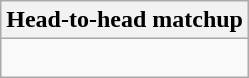<table class="wikitable collapsible collapsed">
<tr>
<th>Head-to-head matchup</th>
</tr>
<tr>
<td><br></td>
</tr>
</table>
